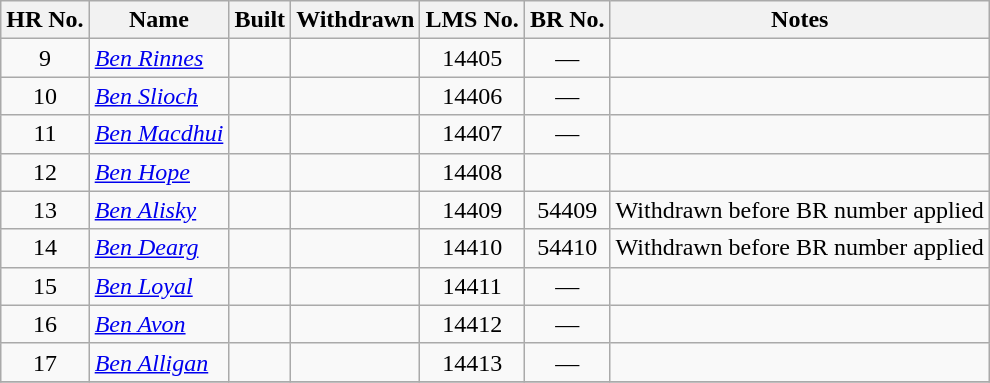<table class="wikitable" style=text-align:center>
<tr>
<th>HR No.</th>
<th>Name</th>
<th>Built</th>
<th>Withdrawn</th>
<th>LMS No.</th>
<th>BR No.</th>
<th>Notes</th>
</tr>
<tr>
<td>9</td>
<td align=left><em><a href='#'>Ben Rinnes</a></em></td>
<td></td>
<td></td>
<td>14405</td>
<td>—</td>
<td align=left></td>
</tr>
<tr>
<td>10</td>
<td align=left><em><a href='#'>Ben Slioch</a></em></td>
<td></td>
<td></td>
<td>14406</td>
<td>—</td>
<td align=left></td>
</tr>
<tr>
<td>11</td>
<td align=left><em><a href='#'>Ben Macdhui</a></em></td>
<td></td>
<td></td>
<td>14407</td>
<td>—</td>
<td align=left></td>
</tr>
<tr>
<td>12</td>
<td align=left><em><a href='#'>Ben Hope</a></em></td>
<td></td>
<td></td>
<td>14408</td>
<td></td>
<td align=left></td>
</tr>
<tr>
<td>13</td>
<td align=left><em><a href='#'>Ben Alisky</a></em></td>
<td></td>
<td></td>
<td>14409</td>
<td>54409</td>
<td align=left>Withdrawn before BR number applied</td>
</tr>
<tr>
<td>14</td>
<td align=left><em><a href='#'>Ben Dearg</a></em></td>
<td></td>
<td></td>
<td>14410</td>
<td>54410</td>
<td align=left>Withdrawn before BR number applied</td>
</tr>
<tr>
<td>15</td>
<td align=left><em><a href='#'>Ben Loyal</a></em></td>
<td></td>
<td></td>
<td>14411</td>
<td>—</td>
<td align=left></td>
</tr>
<tr>
<td>16</td>
<td align=left><em><a href='#'>Ben Avon</a></em></td>
<td></td>
<td></td>
<td>14412</td>
<td>—</td>
<td align=left></td>
</tr>
<tr>
<td>17</td>
<td align=left><em><a href='#'>Ben Alligan</a></em></td>
<td></td>
<td></td>
<td>14413</td>
<td>—</td>
<td align=left></td>
</tr>
<tr>
</tr>
</table>
